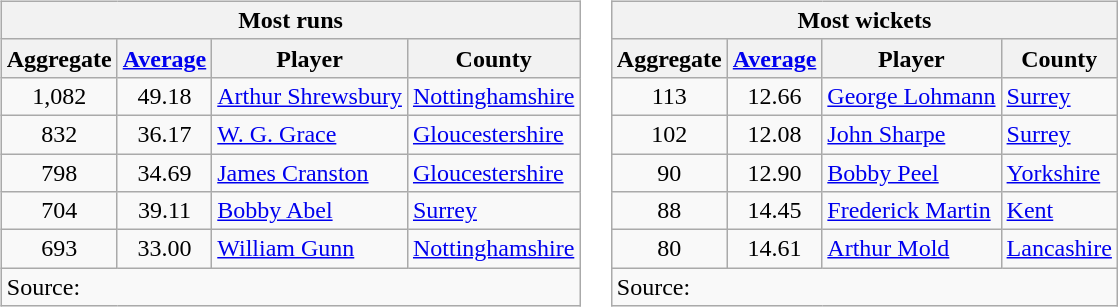<table>
<tr valign="top">
<td><br><table class="wikitable" style="text-align:left;">
<tr>
<th colspan=4>Most runs</th>
</tr>
<tr>
<th>Aggregate</th>
<th><a href='#'>Average</a></th>
<th>Player</th>
<th>County</th>
</tr>
<tr>
<td style="text-align:center;">1,082</td>
<td style="text-align:center;">49.18</td>
<td><a href='#'>Arthur Shrewsbury</a></td>
<td><a href='#'>Nottinghamshire</a></td>
</tr>
<tr>
<td style="text-align:center;">832</td>
<td style="text-align:center;">36.17</td>
<td><a href='#'>W. G. Grace</a></td>
<td><a href='#'>Gloucestershire</a></td>
</tr>
<tr>
<td style="text-align:center;">798</td>
<td style="text-align:center;">34.69</td>
<td><a href='#'>James Cranston</a></td>
<td><a href='#'>Gloucestershire</a></td>
</tr>
<tr>
<td style="text-align:center;">704</td>
<td style="text-align:center;">39.11</td>
<td><a href='#'>Bobby Abel</a></td>
<td><a href='#'>Surrey</a></td>
</tr>
<tr>
<td style="text-align:center;">693</td>
<td style="text-align:center;">33.00</td>
<td><a href='#'>William Gunn</a></td>
<td><a href='#'>Nottinghamshire</a></td>
</tr>
<tr>
<td colspan=4 align="left">Source:</td>
</tr>
</table>
</td>
<td><br><table class="wikitable" style="text-align:left;">
<tr>
<th colspan=4>Most wickets</th>
</tr>
<tr>
<th>Aggregate</th>
<th><a href='#'>Average</a></th>
<th>Player</th>
<th>County</th>
</tr>
<tr>
<td style="text-align:center;">113</td>
<td style="text-align:center;">12.66</td>
<td><a href='#'>George Lohmann</a></td>
<td><a href='#'>Surrey</a></td>
</tr>
<tr>
<td style="text-align:center;">102</td>
<td style="text-align:center;">12.08</td>
<td><a href='#'>John Sharpe</a></td>
<td><a href='#'>Surrey</a></td>
</tr>
<tr>
<td style="text-align:center;">90</td>
<td style="text-align:center;">12.90</td>
<td><a href='#'>Bobby Peel</a></td>
<td><a href='#'>Yorkshire</a></td>
</tr>
<tr>
<td style="text-align:center;">88</td>
<td style="text-align:center;">14.45</td>
<td><a href='#'>Frederick Martin</a></td>
<td><a href='#'>Kent</a></td>
</tr>
<tr>
<td style="text-align:center;">80</td>
<td style="text-align:center;">14.61</td>
<td><a href='#'>Arthur Mold</a></td>
<td><a href='#'>Lancashire</a></td>
</tr>
<tr>
<td colspan=4 align="left">Source:</td>
</tr>
</table>
</td>
</tr>
</table>
